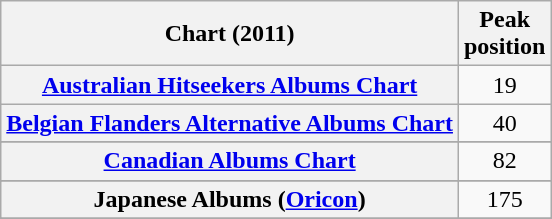<table class="wikitable sortable plainrowheaders" style="text-align:center">
<tr>
<th scope="col">Chart (2011)</th>
<th scope="col">Peak<br>position</th>
</tr>
<tr>
<th scope="row"><a href='#'>Australian Hitseekers Albums Chart</a></th>
<td>19</td>
</tr>
<tr>
<th scope="row"><a href='#'>Belgian Flanders Alternative Albums Chart</a></th>
<td>40</td>
</tr>
<tr>
</tr>
<tr>
</tr>
<tr>
<th scope="row"><a href='#'>Canadian Albums Chart</a></th>
<td>82</td>
</tr>
<tr>
</tr>
<tr>
</tr>
<tr>
<th scope="row">Japanese Albums (<a href='#'>Oricon</a>)</th>
<td>175</td>
</tr>
<tr>
</tr>
<tr>
</tr>
<tr>
</tr>
<tr>
</tr>
<tr>
</tr>
<tr>
</tr>
</table>
